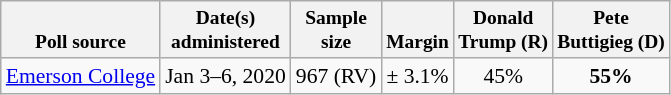<table class="wikitable" style="font-size:90%;text-align:center;">
<tr style="vertical-align:bottom; font-size:90%;">
<th>Poll source</th>
<th>Date(s)<br>administered</th>
<th>Sample<br>size</th>
<th>Margin<br></th>
<th>Donald<br>Trump (R)</th>
<th>Pete<br>Buttigieg (D)</th>
</tr>
<tr>
<td style="text-align:left;"><a href='#'>Emerson College</a></td>
<td>Jan 3–6, 2020</td>
<td>967 (RV)</td>
<td>± 3.1%</td>
<td>45%</td>
<td><strong>55%</strong></td>
</tr>
</table>
